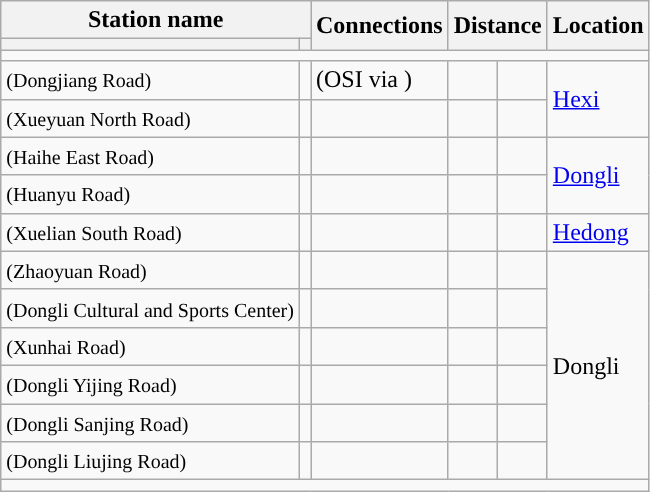<table class="wikitable">
<tr>
<th colspan="2">Station name</th>
<th rowspan="2">Connections</th>
<th colspan="2" rowspan="2">Distance<br></th>
<th rowspan="2">Location</th>
</tr>
<tr>
<th></th>
<th></th>
</tr>
<tr style="background:#">
<td colspan="7"></td>
</tr>
<tr>
<td> <small>(Dongjiang Road)</small></td>
<td></td>
<td> (OSI via )</td>
<td></td>
<td></td>
<td rowspan="2"><a href='#'>Hexi</a></td>
</tr>
<tr>
<td> <small>(Xueyuan North Road)</small></td>
<td></td>
<td></td>
<td></td>
<td></td>
</tr>
<tr>
<td> <small>(Haihe East Road)</small></td>
<td></td>
<td></td>
<td></td>
<td></td>
<td rowspan="2"><a href='#'>Dongli</a></td>
</tr>
<tr>
<td> <small>(Huanyu Road)</small></td>
<td></td>
<td></td>
<td></td>
<td></td>
</tr>
<tr>
<td> <small>(Xuelian South Road)</small></td>
<td></td>
<td></td>
<td></td>
<td></td>
<td><a href='#'>Hedong</a></td>
</tr>
<tr>
<td> <small>(Zhaoyuan Road)</small></td>
<td></td>
<td></td>
<td></td>
<td></td>
<td rowspan="6">Dongli</td>
</tr>
<tr>
<td> <small>(Dongli Cultural and Sports Center)</small></td>
<td></td>
<td></td>
<td></td>
<td></td>
</tr>
<tr>
<td> <small>(Xunhai Road)</small></td>
<td></td>
<td></td>
<td></td>
<td></td>
</tr>
<tr>
<td> <small>(Dongli Yijing Road)</small></td>
<td></td>
<td></td>
<td></td>
<td></td>
</tr>
<tr>
<td> <small>(Dongli Sanjing Road)</small></td>
<td></td>
<td></td>
<td></td>
<td></td>
</tr>
<tr>
<td> <small>(Dongli Liujing Road)</small></td>
<td></td>
<td></td>
<td></td>
<td></td>
</tr>
<tr style="background:#">
<td colspan="7"></td>
</tr>
</table>
